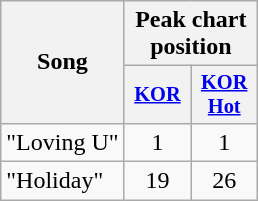<table class="wikitable" style="text-align:center;">
<tr>
<th rowspan="2">Song</th>
<th colspan="8">Peak chart position</th>
</tr>
<tr>
<th scope="col" style="width:2.8em;font-size:85%;"><a href='#'>KOR</a><br></th>
<th scope="col" style="width:2.8em;font-size:85%;"><a href='#'>KOR Hot</a><br></th>
</tr>
<tr>
<td align="left">"Loving U"</td>
<td>1</td>
<td>1</td>
</tr>
<tr>
<td align="left">"Holiday"</td>
<td>19</td>
<td>26</td>
</tr>
</table>
